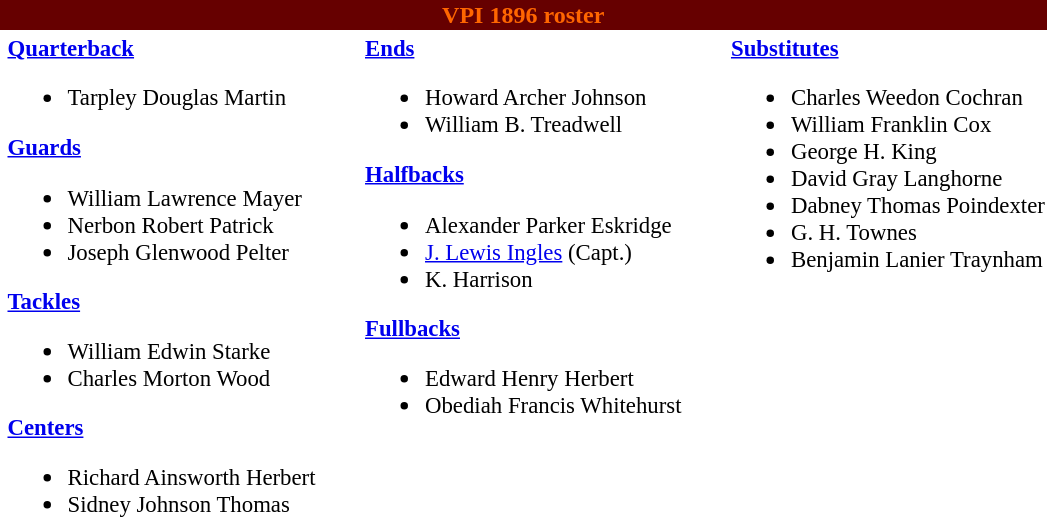<table class="toccolours" style="text-align: left;">
<tr>
<th colspan="9" style="background:#660000;color:#FF6600;text-align:center;"><span><strong>VPI 1896 roster</strong></span></th>
</tr>
<tr>
<td></td>
<td style="font-size:95%; vertical-align:top;"><strong><a href='#'>Quarterback</a></strong><br><ul><li>Tarpley Douglas Martin</li></ul><strong><a href='#'>Guards</a></strong><ul><li>William Lawrence Mayer</li><li>Nerbon Robert Patrick</li><li>Joseph Glenwood Pelter</li></ul><strong><a href='#'>Tackles</a></strong><ul><li>William Edwin Starke</li><li>Charles Morton Wood</li></ul><strong><a href='#'>Centers</a></strong><ul><li>Richard Ainsworth Herbert</li><li>Sidney Johnson Thomas</li></ul></td>
<td style="width: 25px;"></td>
<td style="font-size:95%; vertical-align:top;"><strong><a href='#'>Ends</a></strong><br><ul><li>Howard Archer Johnson</li><li>William B. Treadwell</li></ul><strong><a href='#'>Halfbacks</a></strong><ul><li>Alexander Parker Eskridge</li><li><a href='#'>J. Lewis Ingles</a> (Capt.)</li><li>K. Harrison</li></ul><strong><a href='#'>Fullbacks</a></strong><ul><li>Edward Henry Herbert</li><li>Obediah Francis Whitehurst</li></ul></td>
<td style="width: 25px;"></td>
<td style="font-size:95%; vertical-align:top;"><strong><a href='#'>Substitutes</a></strong><br><ul><li>Charles Weedon Cochran</li><li>William Franklin Cox</li><li>George H. King</li><li>David Gray Langhorne</li><li>Dabney Thomas Poindexter</li><li>G. H. Townes</li><li>Benjamin Lanier Traynham</li></ul></td>
</tr>
</table>
